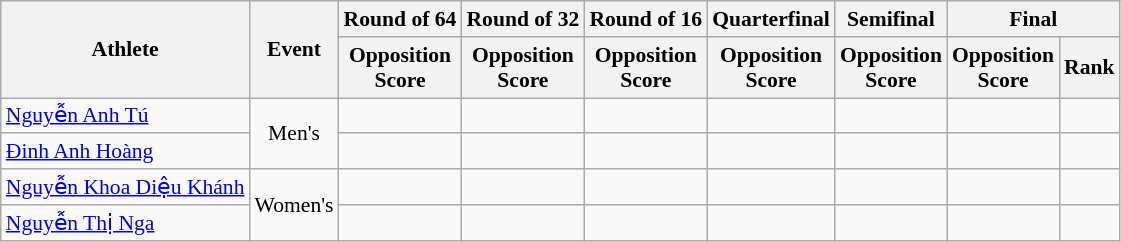<table class=wikitable style=font-size:90%;text-align:center>
<tr>
<th rowspan="2">Athlete</th>
<th rowspan="2">Event</th>
<th>Round of 64</th>
<th>Round of 32</th>
<th>Round of 16</th>
<th>Quarterfinal</th>
<th>Semifinal</th>
<th colspan="2">Final</th>
</tr>
<tr>
<th>Opposition<br>Score</th>
<th>Opposition<br>Score</th>
<th>Opposition<br>Score</th>
<th>Opposition<br>Score</th>
<th>Opposition<br>Score</th>
<th>Opposition<br>Score</th>
<th>Rank</th>
</tr>
<tr>
<td align=left><a href='#'>Nguyễn Anh Tú</a></td>
<td rowspan="2">Men's</td>
<td></td>
<td></td>
<td></td>
<td></td>
<td></td>
<td></td>
<td></td>
</tr>
<tr>
<td align=left><a href='#'>Đinh Anh Hoàng</a></td>
<td></td>
<td></td>
<td></td>
<td></td>
<td></td>
<td></td>
<td></td>
</tr>
<tr>
<td align=left><a href='#'>Nguyễn Khoa Diệu Khánh</a></td>
<td rowspan="2">Women's</td>
<td></td>
<td></td>
<td></td>
<td></td>
<td></td>
<td></td>
<td></td>
</tr>
<tr>
<td align=left><a href='#'>Nguyễn Thị Nga</a></td>
<td></td>
<td></td>
<td></td>
<td></td>
<td></td>
<td></td>
<td></td>
</tr>
</table>
